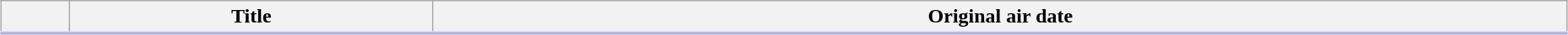<table class="plainrowheaders wikitable" style="width:98%; margin:auto; background:#FFF;">
<tr style="border-bottom: 3px solid #CCF;">
<th></th>
<th>Title</th>
<th>Original air date</th>
</tr>
<tr>
</tr>
</table>
